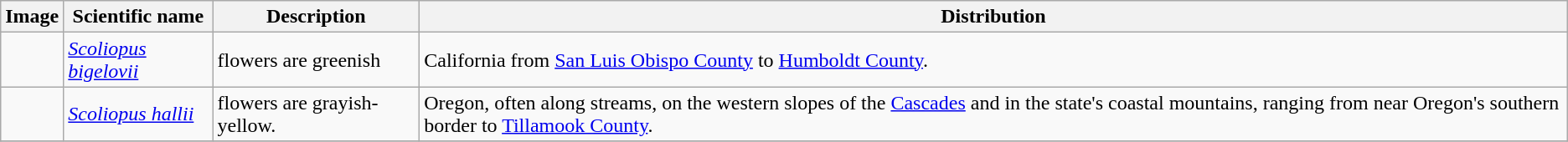<table class="wikitable">
<tr>
<th>Image</th>
<th>Scientific name</th>
<th>Description</th>
<th>Distribution</th>
</tr>
<tr>
<td></td>
<td><em><a href='#'>Scoliopus bigelovii</a></em> </td>
<td>flowers are greenish</td>
<td>California from <a href='#'>San Luis Obispo County</a> to <a href='#'>Humboldt County</a>.</td>
</tr>
<tr>
<td></td>
<td><em><a href='#'>Scoliopus hallii</a></em> </td>
<td>flowers are grayish-yellow.</td>
<td>Oregon, often along streams, on the western slopes of the <a href='#'>Cascades</a> and in the state's coastal mountains, ranging from near Oregon's southern border to <a href='#'>Tillamook County</a>.</td>
</tr>
<tr>
</tr>
</table>
